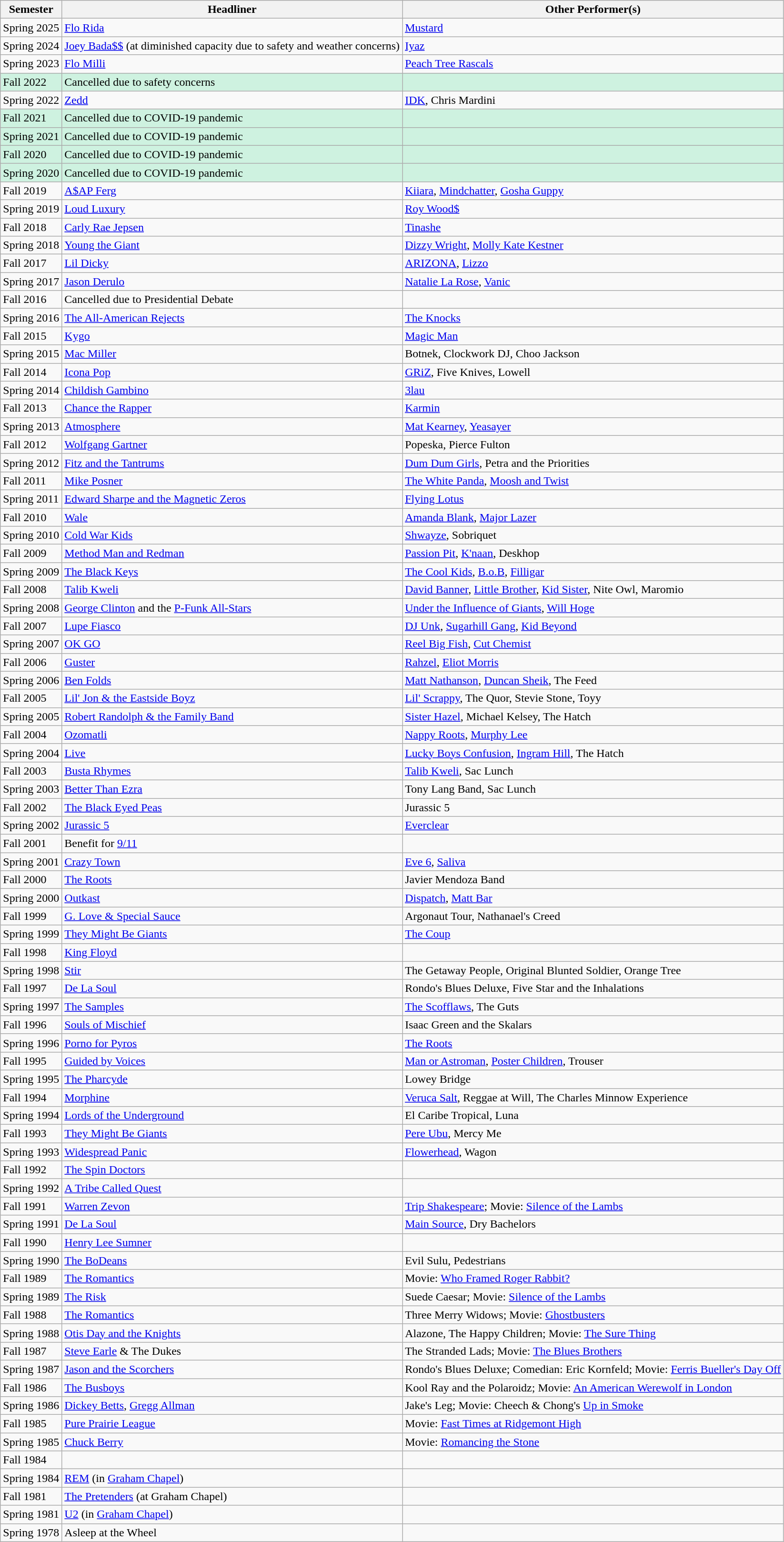<table class="wikitable">
<tr>
<th>Semester</th>
<th>Headliner</th>
<th>Other Performer(s)</th>
</tr>
<tr>
<td>Spring 2025</td>
<td><a href='#'>Flo Rida</a></td>
<td><a href='#'>Mustard</a></td>
</tr>
<tr>
<td>Spring 2024</td>
<td><a href='#'>Joey Bada$$</a> (at diminished capacity due to safety and weather concerns)</td>
<td><a href='#'>Iyaz</a></td>
</tr>
<tr>
<td>Spring 2023</td>
<td><a href='#'>Flo Milli</a></td>
<td><a href='#'>Peach Tree Rascals</a></td>
</tr>
<tr style="background: #CEF2E0;">
<td>Fall 2022</td>
<td>Cancelled due to safety concerns</td>
<td></td>
</tr>
<tr>
<td>Spring 2022</td>
<td><a href='#'>Zedd</a></td>
<td><a href='#'>IDK</a>, Chris Mardini</td>
</tr>
<tr style="background: #CEF2E0;">
<td>Fall 2021</td>
<td>Cancelled due to COVID-19 pandemic</td>
<td></td>
</tr>
<tr style="background: #CEF2E0;">
<td>Spring 2021</td>
<td>Cancelled due to COVID-19 pandemic</td>
<td></td>
</tr>
<tr style="background: #CEF2E0;">
<td>Fall 2020</td>
<td>Cancelled due to COVID-19 pandemic</td>
<td></td>
</tr>
<tr style="background: #CEF2E0;">
<td>Spring 2020</td>
<td>Cancelled due to COVID-19 pandemic</td>
<td></td>
</tr>
<tr>
<td>Fall 2019</td>
<td><a href='#'>A$AP Ferg</a></td>
<td><a href='#'>Kiiara</a>, <a href='#'>Mindchatter</a>, <a href='#'>Gosha Guppy</a></td>
</tr>
<tr>
<td>Spring 2019</td>
<td><a href='#'>Loud Luxury</a></td>
<td><a href='#'>Roy Wood$</a></td>
</tr>
<tr>
<td>Fall 2018</td>
<td><a href='#'>Carly Rae Jepsen</a></td>
<td><a href='#'>Tinashe</a></td>
</tr>
<tr>
<td>Spring 2018</td>
<td><a href='#'>Young the Giant</a></td>
<td><a href='#'>Dizzy Wright</a>, <a href='#'>Molly Kate Kestner</a></td>
</tr>
<tr>
<td>Fall 2017</td>
<td><a href='#'>Lil Dicky</a></td>
<td><a href='#'>ARIZONA</a>, <a href='#'>Lizzo</a></td>
</tr>
<tr>
<td>Spring 2017</td>
<td><a href='#'>Jason Derulo</a></td>
<td><a href='#'>Natalie La Rose</a>, <a href='#'>Vanic</a></td>
</tr>
<tr>
<td>Fall 2016</td>
<td>Cancelled due to Presidential Debate</td>
<td></td>
</tr>
<tr>
<td>Spring 2016</td>
<td><a href='#'>The All-American Rejects</a></td>
<td><a href='#'>The Knocks</a></td>
</tr>
<tr>
<td>Fall 2015</td>
<td><a href='#'>Kygo</a></td>
<td><a href='#'>Magic Man</a></td>
</tr>
<tr>
<td>Spring 2015</td>
<td><a href='#'>Mac Miller</a></td>
<td>Botnek, Clockwork DJ, Choo Jackson</td>
</tr>
<tr>
<td>Fall 2014</td>
<td><a href='#'>Icona Pop</a></td>
<td><a href='#'>GRiZ</a>, Five Knives, Lowell</td>
</tr>
<tr>
<td>Spring 2014</td>
<td><a href='#'>Childish Gambino</a></td>
<td><a href='#'>3lau</a></td>
</tr>
<tr>
<td>Fall 2013</td>
<td><a href='#'>Chance the Rapper</a></td>
<td><a href='#'>Karmin</a></td>
</tr>
<tr>
<td>Spring 2013</td>
<td><a href='#'>Atmosphere</a></td>
<td><a href='#'>Mat Kearney</a>, <a href='#'>Yeasayer</a></td>
</tr>
<tr>
<td>Fall 2012</td>
<td><a href='#'>Wolfgang Gartner</a></td>
<td>Popeska, Pierce Fulton</td>
</tr>
<tr>
<td>Spring 2012</td>
<td><a href='#'>Fitz and the Tantrums</a></td>
<td><a href='#'>Dum Dum Girls</a>, Petra and the Priorities</td>
</tr>
<tr>
<td>Fall 2011</td>
<td><a href='#'>Mike Posner</a></td>
<td><a href='#'>The White Panda</a>, <a href='#'>Moosh and Twist</a></td>
</tr>
<tr>
<td>Spring 2011</td>
<td><a href='#'>Edward Sharpe and the Magnetic Zeros</a></td>
<td><a href='#'>Flying Lotus</a></td>
</tr>
<tr>
<td>Fall 2010</td>
<td><a href='#'>Wale</a></td>
<td><a href='#'>Amanda Blank</a>, <a href='#'>Major Lazer</a></td>
</tr>
<tr>
<td>Spring 2010</td>
<td><a href='#'>Cold War Kids</a></td>
<td><a href='#'>Shwayze</a>, Sobriquet</td>
</tr>
<tr>
<td>Fall 2009</td>
<td><a href='#'>Method Man and Redman</a></td>
<td><a href='#'>Passion Pit</a>, <a href='#'>K'naan</a>, Deskhop</td>
</tr>
<tr>
<td>Spring 2009</td>
<td><a href='#'>The Black Keys</a></td>
<td><a href='#'>The Cool Kids</a>, <a href='#'>B.o.B</a>, <a href='#'>Filligar</a></td>
</tr>
<tr>
<td>Fall 2008</td>
<td><a href='#'>Talib Kweli</a></td>
<td><a href='#'>David Banner</a>, <a href='#'>Little Brother</a>, <a href='#'>Kid Sister</a>, Nite Owl, Maromio</td>
</tr>
<tr>
<td>Spring 2008</td>
<td><a href='#'>George Clinton</a> and the <a href='#'>P-Funk All-Stars</a></td>
<td><a href='#'>Under the Influence of Giants</a>, <a href='#'>Will Hoge</a></td>
</tr>
<tr>
<td>Fall 2007</td>
<td><a href='#'>Lupe Fiasco</a></td>
<td><a href='#'>DJ Unk</a>, <a href='#'>Sugarhill Gang</a>, <a href='#'>Kid Beyond</a></td>
</tr>
<tr>
<td>Spring 2007</td>
<td><a href='#'>OK GO</a></td>
<td><a href='#'>Reel Big Fish</a>, <a href='#'>Cut Chemist</a></td>
</tr>
<tr>
<td>Fall 2006</td>
<td><a href='#'>Guster</a></td>
<td><a href='#'>Rahzel</a>, <a href='#'>Eliot Morris</a></td>
</tr>
<tr>
<td>Spring 2006</td>
<td><a href='#'>Ben Folds</a></td>
<td><a href='#'>Matt Nathanson</a>, <a href='#'>Duncan Sheik</a>, The Feed</td>
</tr>
<tr>
<td>Fall 2005</td>
<td><a href='#'>Lil' Jon & the Eastside Boyz</a></td>
<td><a href='#'>Lil' Scrappy</a>, The Quor, Stevie Stone, Toyy</td>
</tr>
<tr>
<td>Spring 2005</td>
<td><a href='#'>Robert Randolph & the Family Band</a></td>
<td><a href='#'>Sister Hazel</a>, Michael Kelsey, The Hatch</td>
</tr>
<tr>
<td>Fall 2004</td>
<td><a href='#'>Ozomatli</a></td>
<td><a href='#'>Nappy Roots</a>, <a href='#'>Murphy Lee</a></td>
</tr>
<tr>
<td>Spring 2004</td>
<td><a href='#'>Live</a></td>
<td><a href='#'>Lucky Boys Confusion</a>, <a href='#'>Ingram Hill</a>, The Hatch</td>
</tr>
<tr>
<td>Fall 2003</td>
<td><a href='#'>Busta Rhymes</a></td>
<td><a href='#'>Talib Kweli</a>, Sac Lunch</td>
</tr>
<tr>
<td>Spring 2003</td>
<td><a href='#'>Better Than Ezra</a></td>
<td>Tony Lang Band, Sac Lunch</td>
</tr>
<tr>
<td>Fall 2002</td>
<td><a href='#'>The Black Eyed Peas</a></td>
<td>Jurassic 5</td>
</tr>
<tr>
<td>Spring 2002</td>
<td><a href='#'>Jurassic 5</a></td>
<td><a href='#'>Everclear</a></td>
</tr>
<tr>
<td>Fall 2001</td>
<td>Benefit for <a href='#'>9/11</a></td>
<td></td>
</tr>
<tr>
<td>Spring 2001</td>
<td><a href='#'>Crazy Town</a></td>
<td><a href='#'>Eve 6</a>, <a href='#'>Saliva</a></td>
</tr>
<tr>
<td>Fall 2000</td>
<td><a href='#'>The Roots</a></td>
<td>Javier Mendoza Band</td>
</tr>
<tr>
<td>Spring 2000</td>
<td><a href='#'>Outkast</a></td>
<td><a href='#'>Dispatch</a>, <a href='#'>Matt Bar</a></td>
</tr>
<tr>
<td>Fall 1999</td>
<td><a href='#'>G. Love & Special Sauce</a></td>
<td>Argonaut Tour, Nathanael's Creed</td>
</tr>
<tr>
<td>Spring 1999</td>
<td><a href='#'>They Might Be Giants</a></td>
<td><a href='#'>The Coup</a></td>
</tr>
<tr>
<td>Fall 1998</td>
<td><a href='#'>King Floyd</a></td>
<td></td>
</tr>
<tr>
<td>Spring 1998</td>
<td><a href='#'>Stir</a></td>
<td>The Getaway People, Original Blunted Soldier, Orange Tree</td>
</tr>
<tr>
<td>Fall 1997</td>
<td><a href='#'>De La Soul</a></td>
<td>Rondo's Blues Deluxe, Five Star and the Inhalations</td>
</tr>
<tr>
<td>Spring 1997</td>
<td><a href='#'>The Samples</a></td>
<td><a href='#'>The Scofflaws</a>, The Guts</td>
</tr>
<tr>
<td>Fall 1996</td>
<td><a href='#'>Souls of Mischief</a></td>
<td>Isaac Green and the Skalars</td>
</tr>
<tr>
<td>Spring 1996</td>
<td><a href='#'>Porno for Pyros</a></td>
<td><a href='#'>The Roots</a></td>
</tr>
<tr>
<td>Fall 1995</td>
<td><a href='#'>Guided by Voices</a></td>
<td><a href='#'>Man or Astroman</a>, <a href='#'>Poster Children</a>, Trouser</td>
</tr>
<tr>
<td>Spring 1995</td>
<td><a href='#'>The Pharcyde</a></td>
<td>Lowey Bridge</td>
</tr>
<tr>
<td>Fall 1994</td>
<td><a href='#'>Morphine</a></td>
<td><a href='#'>Veruca Salt</a>, Reggae at Will, The Charles Minnow Experience</td>
</tr>
<tr>
<td>Spring 1994</td>
<td><a href='#'>Lords of the Underground</a></td>
<td>El Caribe Tropical, Luna</td>
</tr>
<tr>
<td>Fall 1993</td>
<td><a href='#'>They Might Be Giants</a></td>
<td><a href='#'>Pere Ubu</a>, Mercy Me</td>
</tr>
<tr>
<td>Spring 1993</td>
<td><a href='#'>Widespread Panic</a></td>
<td><a href='#'>Flowerhead</a>, Wagon</td>
</tr>
<tr>
<td>Fall 1992</td>
<td><a href='#'>The Spin Doctors</a></td>
<td></td>
</tr>
<tr>
<td>Spring 1992</td>
<td><a href='#'>A Tribe Called Quest</a></td>
<td></td>
</tr>
<tr>
<td>Fall 1991</td>
<td><a href='#'>Warren Zevon</a></td>
<td><a href='#'>Trip Shakespeare</a>; Movie: <a href='#'>Silence of the Lambs</a></td>
</tr>
<tr>
<td>Spring 1991</td>
<td><a href='#'>De La Soul</a></td>
<td><a href='#'>Main Source</a>, Dry Bachelors</td>
</tr>
<tr>
<td>Fall 1990</td>
<td><a href='#'>Henry Lee Sumner</a></td>
<td></td>
</tr>
<tr>
<td>Spring 1990</td>
<td><a href='#'>The BoDeans</a></td>
<td>Evil Sulu, Pedestrians</td>
</tr>
<tr>
<td>Fall 1989</td>
<td><a href='#'>The Romantics</a></td>
<td>Movie: <a href='#'>Who Framed Roger Rabbit?</a></td>
</tr>
<tr>
<td>Spring 1989</td>
<td><a href='#'>The Risk</a></td>
<td>Suede Caesar; Movie: <a href='#'>Silence of the Lambs</a></td>
</tr>
<tr>
<td>Fall 1988</td>
<td><a href='#'>The Romantics</a></td>
<td>Three Merry Widows; Movie: <a href='#'>Ghostbusters</a></td>
</tr>
<tr>
<td>Spring 1988</td>
<td><a href='#'>Otis Day and the Knights</a></td>
<td>Alazone, The Happy Children; Movie: <a href='#'>The Sure Thing</a></td>
</tr>
<tr>
<td>Fall 1987</td>
<td><a href='#'>Steve Earle</a> & The Dukes</td>
<td>The Stranded Lads; Movie: <a href='#'>The Blues Brothers</a></td>
</tr>
<tr>
<td>Spring 1987</td>
<td><a href='#'>Jason and the Scorchers</a></td>
<td>Rondo's Blues Deluxe; Comedian: Eric Kornfeld; Movie: <a href='#'>Ferris Bueller's Day Off</a></td>
</tr>
<tr>
<td>Fall 1986</td>
<td><a href='#'>The Busboys</a></td>
<td>Kool Ray and the Polaroidz; Movie: <a href='#'>An American Werewolf in London</a></td>
</tr>
<tr>
<td>Spring 1986</td>
<td><a href='#'>Dickey Betts</a>, <a href='#'>Gregg Allman</a></td>
<td>Jake's Leg; Movie: Cheech & Chong's <a href='#'>Up in Smoke</a></td>
</tr>
<tr>
<td>Fall 1985</td>
<td><a href='#'>Pure Prairie League</a></td>
<td>Movie: <a href='#'>Fast Times at Ridgemont High</a></td>
</tr>
<tr>
<td>Spring 1985</td>
<td><a href='#'>Chuck Berry</a></td>
<td>Movie: <a href='#'>Romancing the Stone</a></td>
</tr>
<tr>
<td>Fall 1984</td>
<td></td>
<td></td>
</tr>
<tr>
<td>Spring 1984</td>
<td><a href='#'>REM</a> (in <a href='#'>Graham Chapel</a>)</td>
<td></td>
</tr>
<tr>
<td>Fall 1981</td>
<td><a href='#'>The Pretenders</a> (at Graham Chapel)</td>
<td></td>
</tr>
<tr>
<td>Spring 1981</td>
<td><a href='#'>U2</a> (in <a href='#'>Graham Chapel</a>)</td>
<td></td>
</tr>
<tr>
<td>Spring 1978</td>
<td>Asleep at the Wheel</td>
<td></td>
</tr>
</table>
